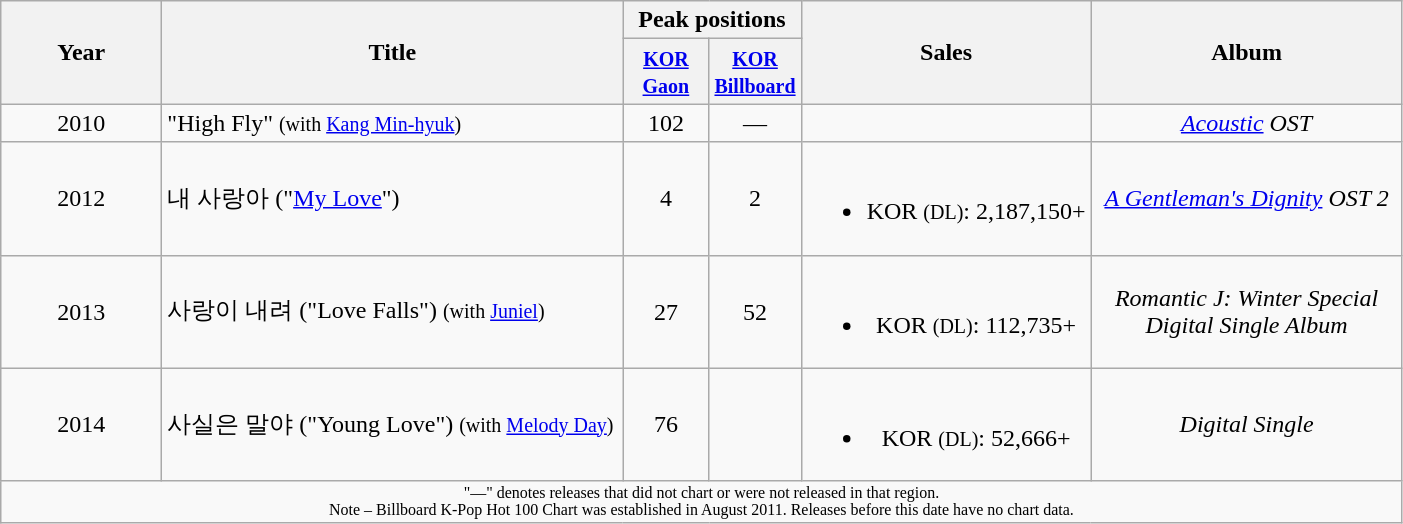<table class="wikitable" style="text-align:center;">
<tr>
<th rowspan=2 width="100">Year</th>
<th rowspan=2 width="300">Title</th>
<th colspan=2>Peak positions</th>
<th rowspan="2">Sales</th>
<th rowspan=2 width="200">Album</th>
</tr>
<tr>
<th width="50"><small><a href='#'>KOR<br>Gaon</a></small><br></th>
<th width="50"><small><a href='#'>KOR<br>Billboard</a></small><br></th>
</tr>
<tr>
<td>2010</td>
<td align="left">"High Fly" <small>(with <a href='#'>Kang Min-hyuk</a>)</small></td>
<td>102</td>
<td>—</td>
<td></td>
<td><em><a href='#'>Acoustic</a> OST</em></td>
</tr>
<tr>
<td>2012</td>
<td align="left">내 사랑아 ("<a href='#'>My Love</a>")</td>
<td>4</td>
<td>2</td>
<td><br><ul><li>KOR <small>(DL)</small>: 2,187,150+</li></ul></td>
<td><em><a href='#'>A Gentleman's Dignity</a> OST 2</em></td>
</tr>
<tr>
<td>2013</td>
<td align="left">사랑이 내려 ("Love Falls") <small>(with <a href='#'>Juniel</a>)</small></td>
<td>27</td>
<td>52</td>
<td><br><ul><li>KOR <small>(DL)</small>: 112,735+</li></ul></td>
<td><em>Romantic J: Winter Special Digital Single Album</em></td>
</tr>
<tr>
<td>2014</td>
<td align="left">사실은 말야 ("Young Love") <small>(with <a href='#'>Melody Day</a>)</small></td>
<td>76</td>
<td></td>
<td><br><ul><li>KOR <small>(DL)</small>: 52,666+</li></ul></td>
<td><em>Digital Single</em></td>
</tr>
<tr>
<td colspan="14" style="text-align:center; font-size:8pt;">"—" denotes releases that did not chart or were not released in that region.<br>Note – Billboard K-Pop Hot 100 Chart was established in August 2011. Releases before this date have no chart data.</td>
</tr>
</table>
